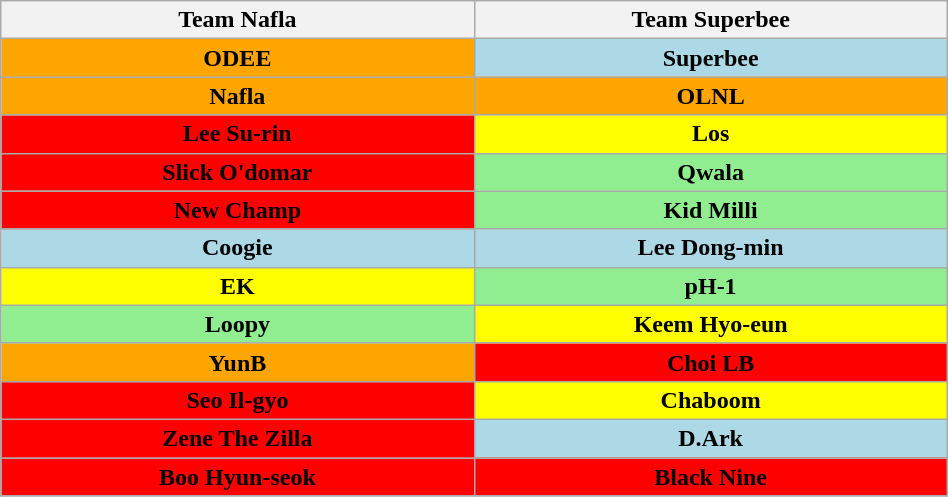<table class="wikitable" style="text-align: center; width:50%;">
<tr>
<th style="width:20%;">Team Nafla</th>
<th style="width:20%;">Team Superbee</th>
</tr>
<tr>
<td style="background:orange"><strong>ODEE</strong></td>
<td style="background:lightblue"><strong>Superbee</strong></td>
</tr>
<tr>
<td style="background:orange"><strong>Nafla</strong></td>
<td style="background:orange"><strong>OLNL</strong></td>
</tr>
<tr>
<td style="background:red"><strong>Lee Su-rin</strong></td>
<td style="background:yellow"><strong>Los</strong></td>
</tr>
<tr>
<td style="background:red"><strong>Slick O'domar</strong></td>
<td style="background:lightgreen"><strong>Qwala</strong></td>
</tr>
<tr>
<td style="background:red"><strong>New Champ</strong></td>
<td style="background:lightgreen"><strong>Kid Milli</strong></td>
</tr>
<tr>
<td style="background:lightblue"><strong>Coogie</strong></td>
<td style="background:lightblue"><strong>Lee Dong-min</strong></td>
</tr>
<tr>
<td style="background:yellow"><strong>EK</strong></td>
<td style="background:lightgreen"><strong>pH-1</strong></td>
</tr>
<tr>
<td style="background:lightgreen"><strong>Loopy</strong></td>
<td style="background:yellow"><strong>Keem Hyo-eun</strong></td>
</tr>
<tr>
<td style="background:orange"><strong>YunB</strong></td>
<td style="background:red"><strong>Choi LB</strong></td>
</tr>
<tr>
<td style="background:red"><strong>Seo Il-gyo</strong></td>
<td style="background:yellow"><strong>Chaboom</strong></td>
</tr>
<tr>
<td style="background:red"><strong>Zene The Zilla</strong></td>
<td style="background:lightblue"><strong>D.Ark</strong></td>
</tr>
<tr>
<td style="background:red"><strong>Boo Hyun-seok</strong></td>
<td style="background:red"><strong>Black Nine</strong></td>
</tr>
<tr>
</tr>
</table>
